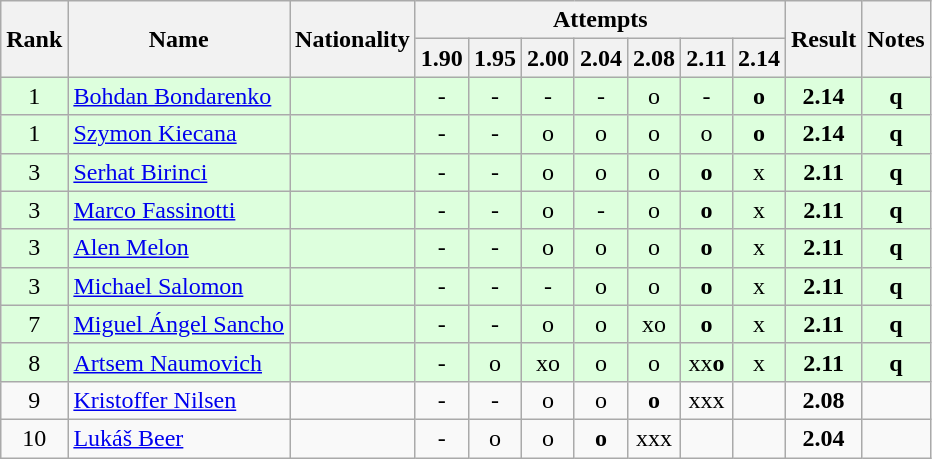<table class="wikitable sortable" style="text-align:center">
<tr>
<th rowspan=2>Rank</th>
<th rowspan=2>Name</th>
<th rowspan=2>Nationality</th>
<th colspan=7>Attempts</th>
<th rowspan=2>Result</th>
<th rowspan=2>Notes</th>
</tr>
<tr>
<th>1.90</th>
<th>1.95</th>
<th>2.00</th>
<th>2.04</th>
<th>2.08</th>
<th>2.11</th>
<th>2.14</th>
</tr>
<tr bgcolor=ddffdd>
<td>1</td>
<td align=left><a href='#'>Bohdan Bondarenko</a></td>
<td align=left></td>
<td>-</td>
<td>-</td>
<td>-</td>
<td>-</td>
<td>o</td>
<td>-</td>
<td><strong>o</strong></td>
<td><strong>2.14</strong></td>
<td><strong>q</strong></td>
</tr>
<tr bgcolor=ddffdd>
<td>1</td>
<td align=left><a href='#'>Szymon Kiecana</a></td>
<td align=left></td>
<td>-</td>
<td>-</td>
<td>o</td>
<td>o</td>
<td>o</td>
<td>o</td>
<td><strong>o</strong></td>
<td><strong>2.14</strong></td>
<td><strong>q</strong></td>
</tr>
<tr bgcolor=ddffdd>
<td>3</td>
<td align=left><a href='#'>Serhat Birinci</a></td>
<td align=left></td>
<td>-</td>
<td>-</td>
<td>o</td>
<td>o</td>
<td>o</td>
<td><strong>o</strong></td>
<td>x</td>
<td><strong>2.11</strong></td>
<td><strong>q</strong></td>
</tr>
<tr bgcolor=ddffdd>
<td>3</td>
<td align=left><a href='#'>Marco Fassinotti</a></td>
<td align=left></td>
<td>-</td>
<td>-</td>
<td>o</td>
<td>-</td>
<td>o</td>
<td><strong>o</strong></td>
<td>x</td>
<td><strong>2.11</strong></td>
<td><strong>q</strong></td>
</tr>
<tr bgcolor=ddffdd>
<td>3</td>
<td align=left><a href='#'>Alen Melon</a></td>
<td align=left></td>
<td>-</td>
<td>-</td>
<td>o</td>
<td>o</td>
<td>o</td>
<td><strong>o</strong></td>
<td>x</td>
<td><strong>2.11</strong></td>
<td><strong>q</strong></td>
</tr>
<tr bgcolor=ddffdd>
<td>3</td>
<td align=left><a href='#'>Michael Salomon</a></td>
<td align=left></td>
<td>-</td>
<td>-</td>
<td>-</td>
<td>o</td>
<td>o</td>
<td><strong>o</strong></td>
<td>x</td>
<td><strong>2.11</strong></td>
<td><strong>q</strong></td>
</tr>
<tr bgcolor=ddffdd>
<td>7</td>
<td align=left><a href='#'>Miguel Ángel Sancho</a></td>
<td align=left></td>
<td>-</td>
<td>-</td>
<td>o</td>
<td>o</td>
<td>xo</td>
<td><strong>o</strong></td>
<td>x</td>
<td><strong>2.11</strong></td>
<td><strong>q</strong></td>
</tr>
<tr bgcolor=ddffdd>
<td>8</td>
<td align=left><a href='#'>Artsem Naumovich</a></td>
<td align=left></td>
<td>-</td>
<td>o</td>
<td>xo</td>
<td>o</td>
<td>o</td>
<td>xx<strong>o</strong></td>
<td>x</td>
<td><strong>2.11</strong></td>
<td><strong>q</strong></td>
</tr>
<tr>
<td>9</td>
<td align=left><a href='#'>Kristoffer Nilsen</a></td>
<td align=left></td>
<td>-</td>
<td>-</td>
<td>o</td>
<td>o</td>
<td><strong>o</strong></td>
<td>xxx</td>
<td></td>
<td><strong>2.08</strong></td>
<td></td>
</tr>
<tr>
<td>10</td>
<td align=left><a href='#'>Lukáš Beer</a></td>
<td align=left></td>
<td>-</td>
<td>o</td>
<td>o</td>
<td><strong>o</strong></td>
<td>xxx</td>
<td></td>
<td></td>
<td><strong>2.04</strong></td>
<td></td>
</tr>
</table>
